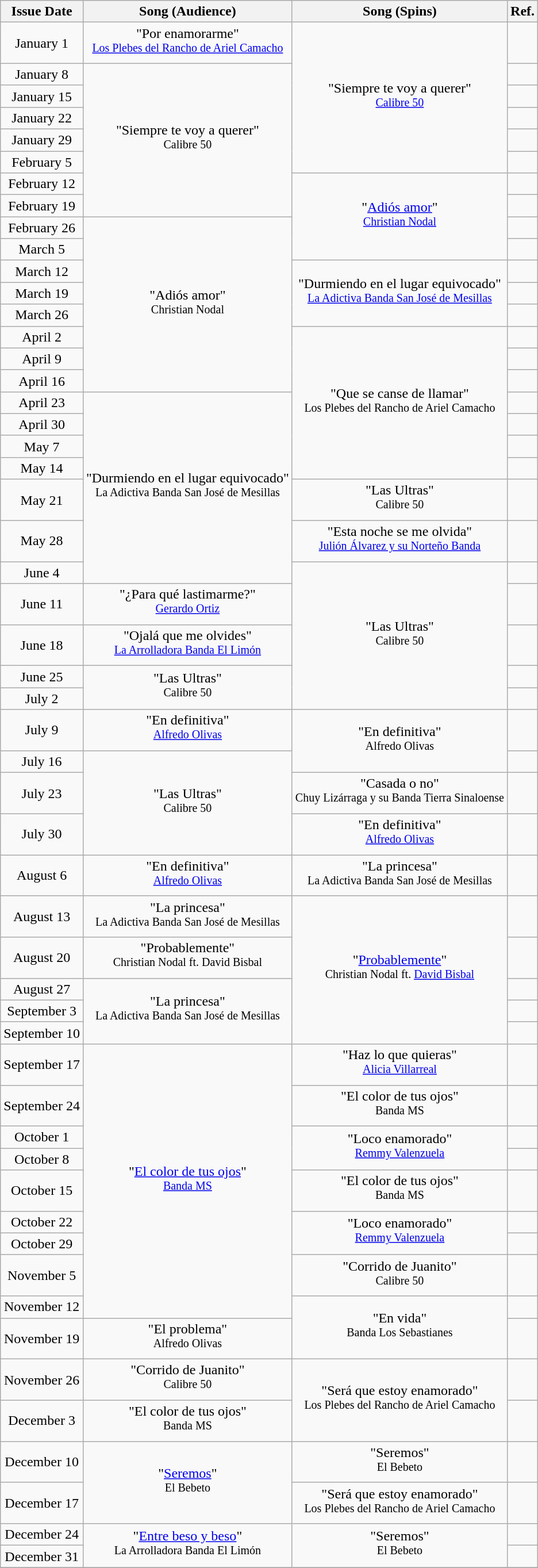<table class="wikitable" style="text-align: center;">
<tr>
<th style="text-align: center;" rowspan="1">Issue Date</th>
<th style="text-align: center;" rowspan="1">Song (Audience)</th>
<th style="text-align: center;" rowspan="1">Song (Spins)</th>
<th style="text-align: center;" rowspan="1">Ref.</th>
</tr>
<tr>
<td>January 1</td>
<td rowspan="1">"Por enamorarme"<br><sup><a href='#'>Los Plebes del Rancho de Ariel Camacho</a></sup></td>
<td rowspan="6">"Siempre te voy a querer"<br><sup><a href='#'>Calibre 50</a></sup></td>
<td></td>
</tr>
<tr>
<td>January 8</td>
<td rowspan="7">"Siempre te voy a querer"<br><sup>Calibre 50</sup></td>
<td></td>
</tr>
<tr>
<td>January 15</td>
<td></td>
</tr>
<tr>
<td>January 22</td>
<td></td>
</tr>
<tr>
<td>January 29</td>
<td></td>
</tr>
<tr>
<td>February 5</td>
<td></td>
</tr>
<tr>
<td>February 12</td>
<td rowspan="4">"<a href='#'>Adiós amor</a>"<br><sup><a href='#'>Christian Nodal</a></sup></td>
<td></td>
</tr>
<tr>
<td>February 19</td>
<td></td>
</tr>
<tr>
<td>February 26</td>
<td rowspan="8">"Adiós amor"<br><sup>Christian Nodal</sup></td>
<td></td>
</tr>
<tr>
<td>March 5</td>
<td></td>
</tr>
<tr>
<td>March 12</td>
<td rowspan="3">"Durmiendo en el lugar equivocado"<br><sup><a href='#'>La Adictiva Banda San José de Mesillas</a></sup></td>
<td></td>
</tr>
<tr>
<td>March 19</td>
<td></td>
</tr>
<tr>
<td>March 26</td>
<td></td>
</tr>
<tr>
<td>April 2</td>
<td rowspan="7">"Que se canse de llamar"<br><sup>Los Plebes del Rancho de Ariel Camacho</sup></td>
<td></td>
</tr>
<tr>
<td>April 9</td>
<td></td>
</tr>
<tr>
<td>April 16</td>
<td></td>
</tr>
<tr>
<td>April 23</td>
<td rowspan="7">"Durmiendo en el lugar equivocado"<br><sup>La Adictiva Banda San José de Mesillas</sup></td>
<td></td>
</tr>
<tr>
<td>April 30</td>
<td></td>
</tr>
<tr>
<td>May 7</td>
<td></td>
</tr>
<tr>
<td>May 14</td>
<td></td>
</tr>
<tr>
<td>May 21</td>
<td rowspan="1">"Las Ultras"<br><sup>Calibre 50</sup></td>
<td></td>
</tr>
<tr>
<td>May 28</td>
<td rowspan="1">"Esta noche se me olvida"<br><sup><a href='#'>Julión Álvarez y su Norteño Banda</a></sup></td>
<td></td>
</tr>
<tr>
<td>June 4</td>
<td rowspan="5">"Las Ultras"<br><sup>Calibre 50</sup></td>
<td></td>
</tr>
<tr>
<td>June 11</td>
<td rowspan="1">"¿Para qué lastimarme?"<br><sup><a href='#'>Gerardo Ortiz</a></sup></td>
<td></td>
</tr>
<tr>
<td>June 18</td>
<td rowspan="1">"Ojalá que me olvides"<br><sup><a href='#'>La Arrolladora Banda El Limón</a></sup></td>
<td></td>
</tr>
<tr>
<td>June 25</td>
<td rowspan="2">"Las Ultras"<br><sup>Calibre 50</sup></td>
<td></td>
</tr>
<tr>
<td>July 2</td>
<td></td>
</tr>
<tr>
<td>July 9</td>
<td rowspan="1">"En definitiva"<br><sup><a href='#'>Alfredo Olivas</a></sup></td>
<td rowspan="2">"En definitiva"<br><sup>Alfredo Olivas</sup></td>
<td></td>
</tr>
<tr>
<td>July 16</td>
<td rowspan="3">"Las Ultras"<br><sup>Calibre 50</sup></td>
<td></td>
</tr>
<tr>
<td>July 23</td>
<td rowspan="1">"Casada o no"<br><sup>Chuy Lizárraga y su Banda Tierra Sinaloense</sup></td>
<td></td>
</tr>
<tr>
<td>July 30</td>
<td rowspan="1">"En definitiva"<br><sup><a href='#'>Alfredo Olivas</a></sup></td>
<td></td>
</tr>
<tr>
<td>August 6</td>
<td rowspan="1">"En definitiva"<br><sup><a href='#'>Alfredo Olivas</a></sup></td>
<td rowspan="1">"La princesa"<br><sup>La Adictiva Banda San José de Mesillas</sup></td>
<td></td>
</tr>
<tr>
<td>August 13</td>
<td rowspan="1">"La princesa"<br><sup>La Adictiva Banda San José de Mesillas</sup></td>
<td rowspan="5">"<a href='#'>Probablemente</a>"<br><sup>Christian Nodal ft. <a href='#'>David Bisbal</a></sup></td>
<td></td>
</tr>
<tr>
<td>August 20</td>
<td rowspan="1">"Probablemente"<br><sup>Christian Nodal ft. David Bisbal</sup></td>
<td></td>
</tr>
<tr>
<td>August 27</td>
<td rowspan="3">"La princesa"<br><sup>La Adictiva Banda San José de Mesillas</sup></td>
<td></td>
</tr>
<tr>
<td>September 3</td>
<td></td>
</tr>
<tr>
<td>September 10</td>
<td></td>
</tr>
<tr>
<td>September 17</td>
<td rowspan="9">"<a href='#'>El color de tus ojos</a>"<br><sup><a href='#'>Banda MS</a></sup></td>
<td rowspan="1">"Haz lo que quieras"<br><sup><a href='#'>Alicia Villarreal</a></sup></td>
<td></td>
</tr>
<tr>
<td>September 24</td>
<td rowspan="1">"El color de tus ojos"<br><sup>Banda MS</sup></td>
<td></td>
</tr>
<tr>
<td>October 1</td>
<td rowspan="2">"Loco enamorado"<br><sup><a href='#'>Remmy Valenzuela</a></sup></td>
<td></td>
</tr>
<tr>
<td>October 8</td>
<td></td>
</tr>
<tr>
<td>October 15</td>
<td rowspan="1">"El color de tus ojos"<br><sup>Banda MS</sup></td>
<td></td>
</tr>
<tr>
<td>October 22</td>
<td rowspan="2">"Loco enamorado"<br><sup><a href='#'>Remmy Valenzuela</a></sup></td>
<td></td>
</tr>
<tr>
<td>October 29</td>
<td></td>
</tr>
<tr>
<td>November 5</td>
<td rowspan="1">"Corrido de Juanito"<br><sup>Calibre 50</sup></td>
<td></td>
</tr>
<tr>
<td>November 12</td>
<td rowspan="2">"En vida"<br><sup>Banda Los Sebastianes</sup></td>
<td></td>
</tr>
<tr>
<td>November 19</td>
<td rowspan="1">"El problema"<br><sup>Alfredo Olivas</sup></td>
<td></td>
</tr>
<tr>
<td>November 26</td>
<td rowspan="1">"Corrido de Juanito"<br><sup>Calibre 50</sup></td>
<td rowspan="2">"Será que estoy enamorado"<br><sup>Los Plebes del Rancho de Ariel Camacho</sup></td>
<td></td>
</tr>
<tr>
<td>December 3</td>
<td rowspan="1">"El color de tus ojos"<br><sup>Banda MS</sup></td>
<td></td>
</tr>
<tr>
<td>December 10</td>
<td rowspan="2">"<a href='#'>Seremos</a>"<br><sup>El Bebeto</sup></td>
<td rowspan="1">"Seremos"<br><sup>El Bebeto</sup></td>
<td></td>
</tr>
<tr>
<td>December 17</td>
<td rowspan="1">"Será que estoy enamorado"<br><sup>Los Plebes del Rancho de Ariel Camacho</sup></td>
<td></td>
</tr>
<tr>
<td>December 24</td>
<td rowspan="2">"<a href='#'>Entre beso y beso</a>"<br><sup>La Arrolladora Banda El Limón</sup></td>
<td rowspan="2">"Seremos"<br><sup>El Bebeto</sup></td>
<td></td>
</tr>
<tr>
<td>December 31</td>
<td></td>
</tr>
<tr>
</tr>
</table>
